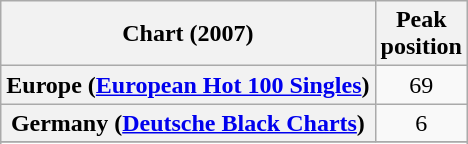<table class="wikitable sortable plainrowheaders" style="text-align:center">
<tr>
<th scope="col">Chart (2007)</th>
<th scope="col">Peak<br>position</th>
</tr>
<tr>
<th scope="row">Europe (<a href='#'>European Hot 100 Singles</a>)</th>
<td>69</td>
</tr>
<tr>
<th scope="row">Germany (<a href='#'>Deutsche Black Charts</a>)</th>
<td>6</td>
</tr>
<tr>
</tr>
<tr>
</tr>
<tr>
</tr>
<tr>
</tr>
</table>
